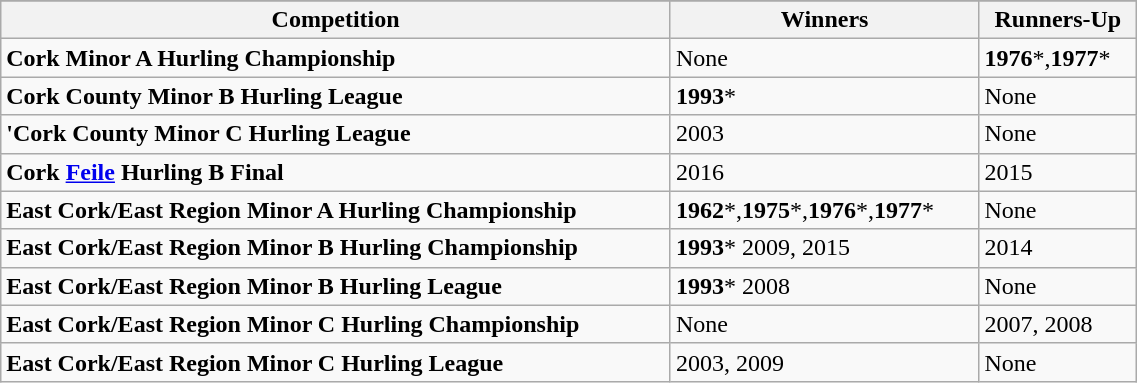<table class="wikitable" width="60%">
<tr style="text-align:center;background:Blue;color:Gold;">
</tr>
<tr>
<th><strong>Competition</strong></th>
<th><strong>Winners</strong></th>
<th><strong>Runners-Up</strong></th>
</tr>
<tr>
<td><strong>Cork Minor A Hurling Championship</strong></td>
<td>None</td>
<td><strong>1976</strong>*,<strong>1977</strong>*</td>
</tr>
<tr>
<td><strong>Cork County Minor B Hurling League</strong></td>
<td><strong>1993</strong>*</td>
<td>None</td>
</tr>
<tr>
<td><strong>'Cork County Minor C Hurling League</strong></td>
<td>2003</td>
<td>None</td>
</tr>
<tr>
<td><strong>Cork <a href='#'>Feile</a> Hurling B Final</strong></td>
<td>2016</td>
<td>2015</td>
</tr>
<tr>
<td><strong>East Cork/East Region Minor A Hurling Championship</strong></td>
<td><strong>1962</strong>*,<strong>1975</strong>*,<strong>1976</strong>*,<strong>1977</strong>*</td>
<td>None</td>
</tr>
<tr>
<td><strong>East Cork/East Region Minor B Hurling Championship</strong></td>
<td><strong>1993</strong>* 2009, 2015</td>
<td>2014</td>
</tr>
<tr>
<td><strong>East Cork/East Region Minor B Hurling League</strong></td>
<td><strong>1993</strong>* 2008</td>
<td>None</td>
</tr>
<tr>
<td><strong>East Cork/East Region Minor C Hurling Championship</strong></td>
<td>None</td>
<td>2007, 2008</td>
</tr>
<tr>
<td><strong>East Cork/East Region Minor C Hurling League</strong></td>
<td>2003, 2009</td>
<td>None</td>
</tr>
</table>
